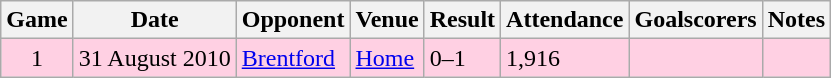<table class="wikitable">
<tr>
<th>Game</th>
<th>Date</th>
<th>Opponent</th>
<th>Venue</th>
<th>Result</th>
<th>Attendance</th>
<th>Goalscorers</th>
<th>Notes</th>
</tr>
<tr style="background: #ffd0e3;">
<td align="center">1</td>
<td>31 August 2010</td>
<td><a href='#'>Brentford</a></td>
<td><a href='#'>Home</a></td>
<td>0–1</td>
<td>1,916</td>
<td></td>
<td></td>
</tr>
</table>
